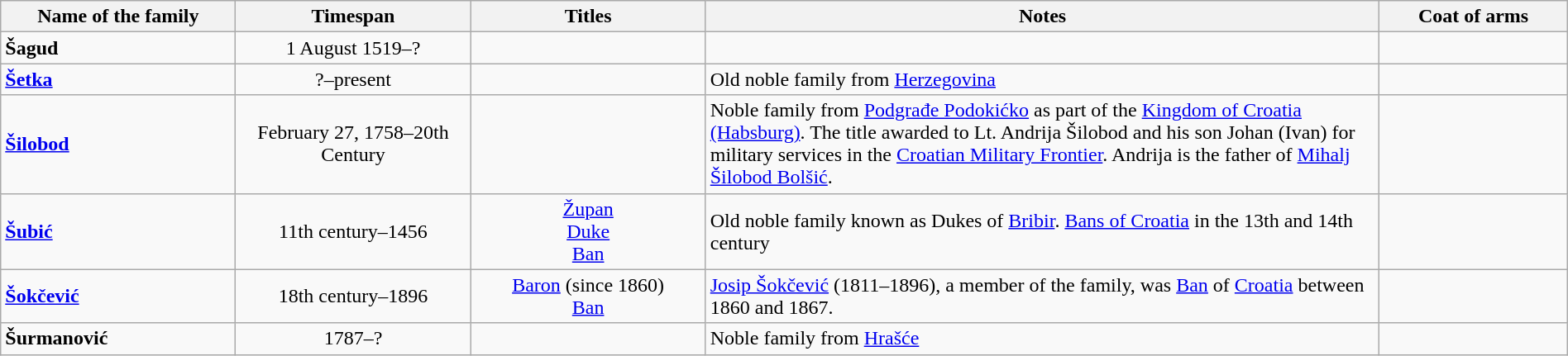<table class="wikitable" style="text-align:center" width=100%>
<tr>
<th width="15%" bgcolor="silver" !>Name of the family</th>
<th width="15%" bgcolor="silver" !>Timespan</th>
<th width="15%" bgcolor="silver" !>Titles</th>
<th width="43%" bgcolor="silver" !>Notes</th>
<th width="12%" bgcolor="silver" !>Coat of arms</th>
</tr>
<tr>
<td align="left"><strong>Šagud</strong></td>
<td>1 August 1519–?</td>
<td></td>
<td></td>
<td></td>
</tr>
<tr>
<td align="left"><a href='#'><strong>Šetka</strong></a></td>
<td align="center">?–present</td>
<td align="center"></td>
<td align="left">Old noble family from <a href='#'>Herzegovina</a></td>
<td align="center"></td>
</tr>
<tr>
<td align="left"><strong><a href='#'>Šilobod</a></strong></td>
<td align="center">February 27, 1758–20th Century</td>
<td align="center"></td>
<td align="left">Noble family from <a href='#'>Podgrađe Podokićko</a> as part of the <a href='#'>Kingdom of Croatia (Habsburg)</a>. The title awarded to Lt. Andrija Šilobod and his son Johan (Ivan) for military services in the <a href='#'>Croatian Military Frontier</a>. Andrija is the father of <a href='#'>Mihalj Šilobod Bolšić</a>.</td>
<td align="center"></td>
</tr>
<tr>
<td align="left"><a href='#'><strong>Šubić</strong></a></td>
<td>11th century–1456</td>
<td><a href='#'>Župan</a><br><a href='#'>Duke</a><br><a href='#'>Ban</a></td>
<td align="left">Old noble family known as Dukes of <a href='#'>Bribir</a>. <a href='#'>Bans of Croatia</a> in the 13th and 14th century</td>
<td></td>
</tr>
<tr>
<td align="left"><a href='#'><strong>Šokčević</strong></a></td>
<td>18th century–1896</td>
<td><a href='#'>Baron</a> (since 1860)<br><a href='#'>Ban</a></td>
<td align="left"><a href='#'>Josip Šokčević</a> (1811–1896), a member of the family, was <a href='#'>Ban</a>  of <a href='#'>Croatia</a> between 1860 and 1867.</td>
<td></td>
</tr>
<tr>
<td align="left"><strong>Šurmanović</strong></td>
<td>1787–?</td>
<td></td>
<td align="left">Noble family from <a href='#'>Hrašće</a></td>
<td></td>
</tr>
</table>
